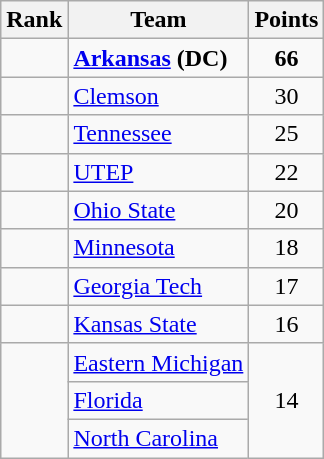<table class="wikitable sortable" style="text-align:center">
<tr>
<th>Rank</th>
<th>Team</th>
<th>Points</th>
</tr>
<tr>
<td></td>
<td align="left"><strong><a href='#'>Arkansas</a></strong> <strong>(DC)</strong></td>
<td><strong>66</strong></td>
</tr>
<tr>
<td></td>
<td align="left"><a href='#'>Clemson</a></td>
<td>30</td>
</tr>
<tr>
<td></td>
<td align="left"><a href='#'>Tennessee</a></td>
<td>25</td>
</tr>
<tr>
<td></td>
<td align="left"><a href='#'>UTEP</a></td>
<td>22</td>
</tr>
<tr>
<td></td>
<td align="left"><a href='#'>Ohio State</a></td>
<td>20</td>
</tr>
<tr>
<td></td>
<td align="left"><a href='#'>Minnesota</a></td>
<td>18</td>
</tr>
<tr>
<td></td>
<td align="left"><a href='#'>Georgia Tech</a></td>
<td>17</td>
</tr>
<tr>
<td></td>
<td align="left"><a href='#'>Kansas State</a></td>
<td>16</td>
</tr>
<tr>
<td rowspan=3></td>
<td align="left"><a href='#'>Eastern Michigan</a></td>
<td rowspan=3>14</td>
</tr>
<tr>
<td align="left"><a href='#'>Florida</a></td>
</tr>
<tr>
<td align="left"><a href='#'>North Carolina</a></td>
</tr>
</table>
